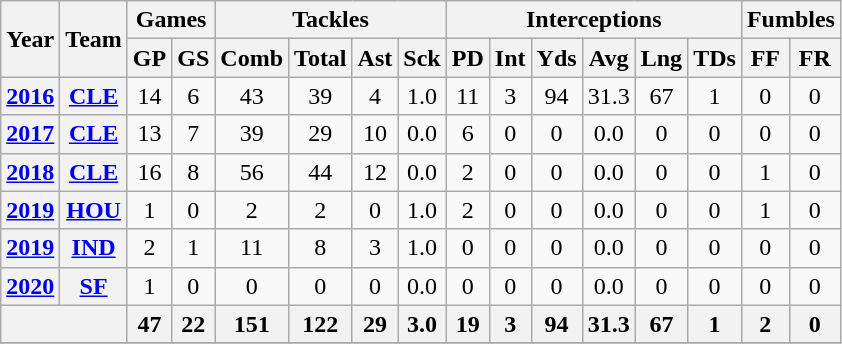<table class="wikitable" style="text-align: center;">
<tr>
<th rowspan="2">Year</th>
<th rowspan="2">Team</th>
<th colspan="2">Games</th>
<th colspan="4">Tackles</th>
<th colspan="6">Interceptions</th>
<th colspan="2">Fumbles</th>
</tr>
<tr>
<th>GP</th>
<th>GS</th>
<th>Comb</th>
<th>Total</th>
<th>Ast</th>
<th>Sck</th>
<th>PD</th>
<th>Int</th>
<th>Yds</th>
<th>Avg</th>
<th>Lng</th>
<th>TDs</th>
<th>FF</th>
<th>FR</th>
</tr>
<tr>
<th><a href='#'>2016</a></th>
<th><a href='#'>CLE</a></th>
<td>14</td>
<td>6</td>
<td>43</td>
<td>39</td>
<td>4</td>
<td>1.0</td>
<td>11</td>
<td>3</td>
<td>94</td>
<td>31.3</td>
<td>67</td>
<td>1</td>
<td>0</td>
<td>0</td>
</tr>
<tr>
<th><a href='#'>2017</a></th>
<th><a href='#'>CLE</a></th>
<td>13</td>
<td>7</td>
<td>39</td>
<td>29</td>
<td>10</td>
<td>0.0</td>
<td>6</td>
<td>0</td>
<td>0</td>
<td>0.0</td>
<td>0</td>
<td>0</td>
<td>0</td>
<td>0</td>
</tr>
<tr>
<th><a href='#'>2018</a></th>
<th><a href='#'>CLE</a></th>
<td>16</td>
<td>8</td>
<td>56</td>
<td>44</td>
<td>12</td>
<td>0.0</td>
<td>2</td>
<td>0</td>
<td>0</td>
<td>0.0</td>
<td>0</td>
<td>0</td>
<td>1</td>
<td>0</td>
</tr>
<tr>
<th><a href='#'>2019</a></th>
<th><a href='#'>HOU</a></th>
<td>1</td>
<td>0</td>
<td>2</td>
<td>2</td>
<td>0</td>
<td>1.0</td>
<td>2</td>
<td>0</td>
<td>0</td>
<td>0.0</td>
<td>0</td>
<td>0</td>
<td>1</td>
<td>0</td>
</tr>
<tr>
<th><a href='#'>2019</a></th>
<th><a href='#'>IND</a></th>
<td>2</td>
<td>1</td>
<td>11</td>
<td>8</td>
<td>3</td>
<td>1.0</td>
<td>0</td>
<td>0</td>
<td>0</td>
<td>0.0</td>
<td>0</td>
<td>0</td>
<td>0</td>
<td>0</td>
</tr>
<tr>
<th><a href='#'>2020</a></th>
<th><a href='#'>SF</a></th>
<td>1</td>
<td>0</td>
<td>0</td>
<td>0</td>
<td>0</td>
<td>0.0</td>
<td>0</td>
<td>0</td>
<td>0</td>
<td>0.0</td>
<td>0</td>
<td>0</td>
<td>0</td>
<td>0</td>
</tr>
<tr>
<th colspan="2"></th>
<th>47</th>
<th>22</th>
<th>151</th>
<th>122</th>
<th>29</th>
<th>3.0</th>
<th>19</th>
<th>3</th>
<th>94</th>
<th>31.3</th>
<th>67</th>
<th>1</th>
<th>2</th>
<th>0</th>
</tr>
<tr>
</tr>
</table>
